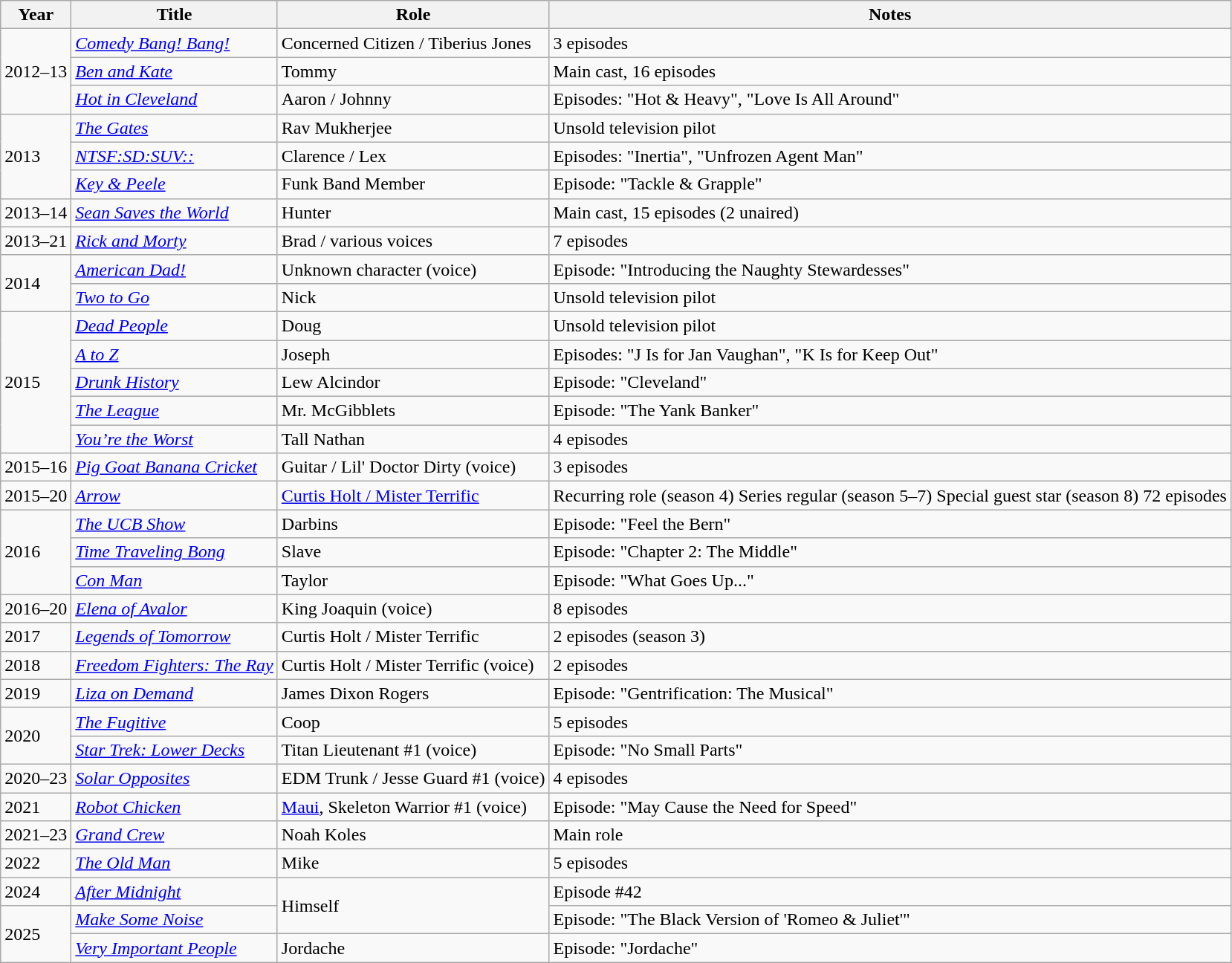<table class="wikitable sortable">
<tr>
<th>Year</th>
<th>Title</th>
<th>Role</th>
<th class="unsortable">Notes</th>
</tr>
<tr>
<td rowspan=3>2012–13</td>
<td><em><a href='#'>Comedy Bang! Bang!</a></em></td>
<td>Concerned Citizen / Tiberius Jones</td>
<td>3 episodes</td>
</tr>
<tr>
<td><em><a href='#'>Ben and Kate</a></em></td>
<td>Tommy</td>
<td>Main cast, 16 episodes</td>
</tr>
<tr>
<td><em><a href='#'>Hot in Cleveland</a></em></td>
<td>Aaron / Johnny</td>
<td>Episodes: "Hot & Heavy", "Love Is All Around"</td>
</tr>
<tr>
<td rowspan=3>2013</td>
<td><em><a href='#'>The Gates</a></em></td>
<td>Rav Mukherjee</td>
<td>Unsold television pilot</td>
</tr>
<tr>
<td><em><a href='#'>NTSF:SD:SUV::</a></em></td>
<td>Clarence / Lex</td>
<td>Episodes: "Inertia", "Unfrozen Agent Man"</td>
</tr>
<tr>
<td><em><a href='#'>Key & Peele</a></em></td>
<td>Funk Band Member</td>
<td>Episode: "Tackle & Grapple"</td>
</tr>
<tr>
<td>2013–14</td>
<td><em><a href='#'>Sean Saves the World</a></em></td>
<td>Hunter</td>
<td>Main cast, 15 episodes (2 unaired)</td>
</tr>
<tr>
<td>2013–21</td>
<td><em><a href='#'>Rick and Morty</a></em></td>
<td>Brad / various voices</td>
<td>7 episodes</td>
</tr>
<tr>
<td rowspan=2>2014</td>
<td><em><a href='#'>American Dad!</a></em></td>
<td>Unknown character (voice)</td>
<td>Episode: "Introducing the Naughty Stewardesses"</td>
</tr>
<tr>
<td><em><a href='#'>Two to Go</a></em></td>
<td>Nick</td>
<td>Unsold television pilot</td>
</tr>
<tr>
<td rowspan=5>2015</td>
<td><em><a href='#'>Dead People</a></em></td>
<td>Doug</td>
<td>Unsold television pilot</td>
</tr>
<tr>
<td><em><a href='#'>A to Z</a></em></td>
<td>Joseph</td>
<td>Episodes: "J Is for Jan Vaughan", "K Is for Keep Out"</td>
</tr>
<tr>
<td><em><a href='#'>Drunk History</a></em></td>
<td>Lew Alcindor</td>
<td>Episode: "Cleveland"</td>
</tr>
<tr>
<td><em><a href='#'>The League</a></em></td>
<td>Mr. McGibblets</td>
<td>Episode: "The Yank Banker"</td>
</tr>
<tr>
<td><em><a href='#'>You’re the Worst</a></em></td>
<td>Tall Nathan</td>
<td>4 episodes</td>
</tr>
<tr>
<td>2015–16</td>
<td><em><a href='#'>Pig Goat Banana Cricket</a></em></td>
<td>Guitar / Lil' Doctor Dirty (voice)</td>
<td>3 episodes</td>
</tr>
<tr>
<td>2015–20</td>
<td><em><a href='#'>Arrow</a></em></td>
<td><a href='#'>Curtis Holt / Mister Terrific</a></td>
<td>Recurring role (season 4) Series regular (season 5–7) Special guest star (season 8) 72 episodes</td>
</tr>
<tr>
<td rowspan=3>2016</td>
<td><em><a href='#'>The UCB Show</a></em></td>
<td>Darbins</td>
<td>Episode: "Feel the Bern"</td>
</tr>
<tr>
<td><em><a href='#'>Time Traveling Bong</a></em></td>
<td>Slave</td>
<td>Episode: "Chapter 2: The Middle"</td>
</tr>
<tr>
<td><em><a href='#'>Con Man</a></em></td>
<td>Taylor</td>
<td>Episode: "What Goes Up..."</td>
</tr>
<tr>
<td>2016–20</td>
<td><em><a href='#'>Elena of Avalor</a></em></td>
<td>King Joaquin (voice)</td>
<td>8 episodes</td>
</tr>
<tr>
<td>2017</td>
<td><em><a href='#'>Legends of Tomorrow</a></em></td>
<td>Curtis Holt / Mister Terrific</td>
<td>2 episodes (season 3)</td>
</tr>
<tr>
<td>2018</td>
<td><em><a href='#'>Freedom Fighters: The Ray</a></em></td>
<td>Curtis Holt / Mister Terrific (voice)</td>
<td>2 episodes</td>
</tr>
<tr>
<td>2019</td>
<td><em><a href='#'>Liza on Demand</a></em></td>
<td>James Dixon Rogers</td>
<td>Episode: "Gentrification: The Musical"</td>
</tr>
<tr>
<td rowspan=2>2020</td>
<td><em><a href='#'>The Fugitive</a></em></td>
<td>Coop</td>
<td>5 episodes</td>
</tr>
<tr>
<td><em><a href='#'>Star Trek: Lower Decks</a></em></td>
<td>Titan Lieutenant #1 (voice)</td>
<td>Episode: "No Small Parts"</td>
</tr>
<tr>
<td>2020–23</td>
<td><em><a href='#'>Solar Opposites</a></em></td>
<td>EDM Trunk / Jesse Guard #1 (voice)</td>
<td>4 episodes</td>
</tr>
<tr>
<td>2021</td>
<td><em><a href='#'>Robot Chicken</a></em></td>
<td><a href='#'>Maui</a>, Skeleton Warrior #1 (voice)</td>
<td>Episode: "May Cause the Need for Speed"</td>
</tr>
<tr>
<td>2021–23</td>
<td><em><a href='#'>Grand Crew</a></em></td>
<td>Noah Koles</td>
<td>Main role</td>
</tr>
<tr>
<td>2022</td>
<td><em><a href='#'>The Old Man</a></em></td>
<td>Mike</td>
<td>5 episodes</td>
</tr>
<tr>
<td>2024</td>
<td><em><a href='#'>After Midnight</a></em></td>
<td rowspan=2>Himself</td>
<td>Episode #42</td>
</tr>
<tr>
<td rowspan=2>2025</td>
<td><em><a href='#'>Make Some Noise</a></em></td>
<td>Episode: "The Black Version of 'Romeo & Juliet'"</td>
</tr>
<tr>
<td><em><a href='#'>Very Important People</a></em></td>
<td>Jordache</td>
<td>Episode: "Jordache"</td>
</tr>
</table>
